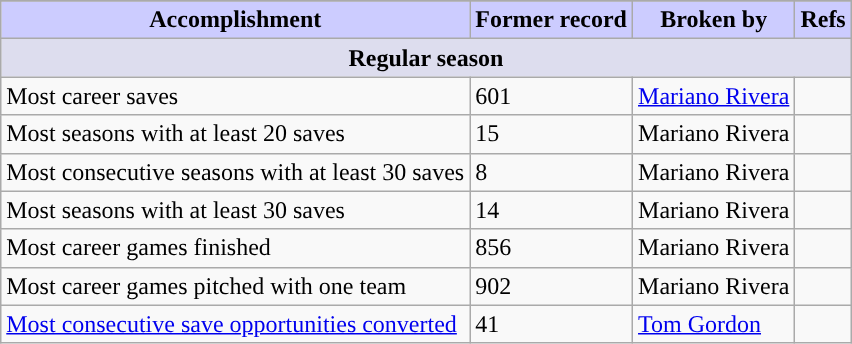<table class="wikitable" margin: 5px; text-align: center;>
<tr>
</tr>
<tr>
<th style="background:#ccccff;">Accomplishment</th>
<th style="background:#ccccff;">Former record</th>
<th style="background:#ccccff;">Broken by</th>
<th style="background:#ccccff;">Refs</th>
</tr>
<tr>
<th style="background:#ddddee;" colspan="4">Regular season</th>
</tr>
<tr>
<td>Most career saves</td>
<td>601</td>
<td><a href='#'>Mariano Rivera</a> </td>
<td></td>
</tr>
<tr>
<td>Most seasons with at least 20 saves</td>
<td>15 </td>
<td>Mariano Rivera </td>
<td></td>
</tr>
<tr>
<td>Most consecutive seasons with at least 30 saves</td>
<td>8</td>
<td>Mariano Rivera </td>
<td></td>
</tr>
<tr>
<td>Most seasons with at least 30 saves</td>
<td>14 </td>
<td>Mariano Rivera </td>
<td></td>
</tr>
<tr>
<td>Most career games finished</td>
<td>856</td>
<td>Mariano Rivera </td>
<td></td>
</tr>
<tr>
<td>Most career games pitched with one team</td>
<td>902</td>
<td>Mariano Rivera </td>
<td></td>
</tr>
<tr>
<td><a href='#'>Most consecutive save opportunities converted</a></td>
<td>41</td>
<td><a href='#'>Tom Gordon</a> </td>
<td></td>
</tr>
</table>
